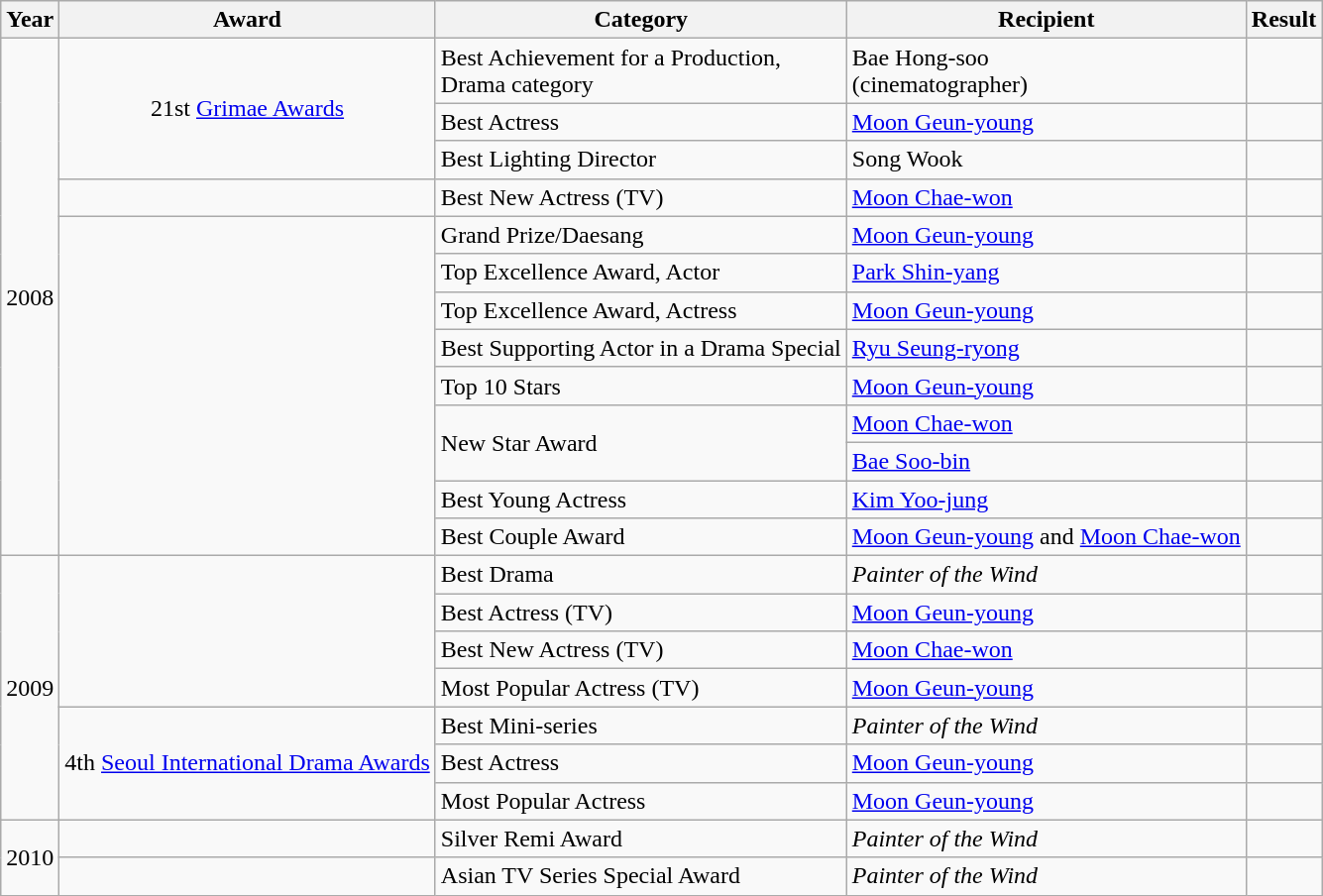<table class="wikitable">
<tr>
<th>Year</th>
<th>Award</th>
<th>Category</th>
<th>Recipient</th>
<th>Result</th>
</tr>
<tr>
<td rowspan=13>2008</td>
<td rowspan=3 style="text-align:center;">21st <a href='#'>Grimae Awards</a></td>
<td>Best Achievement for a Production, <br> Drama category</td>
<td>Bae Hong-soo <br> (cinematographer)</td>
<td></td>
</tr>
<tr>
<td>Best Actress</td>
<td><a href='#'>Moon Geun-young</a></td>
<td></td>
</tr>
<tr>
<td>Best Lighting Director</td>
<td>Song Wook</td>
<td></td>
</tr>
<tr>
<td></td>
<td>Best New Actress (TV)</td>
<td><a href='#'>Moon Chae-won</a></td>
<td></td>
</tr>
<tr>
<td rowspan=9></td>
<td>Grand Prize/Daesang</td>
<td><a href='#'>Moon Geun-young</a></td>
<td></td>
</tr>
<tr>
<td>Top Excellence Award, Actor</td>
<td><a href='#'>Park Shin-yang</a></td>
<td></td>
</tr>
<tr>
<td>Top Excellence Award, Actress</td>
<td><a href='#'>Moon Geun-young</a></td>
<td></td>
</tr>
<tr>
<td>Best Supporting Actor in a Drama Special</td>
<td><a href='#'>Ryu Seung-ryong</a></td>
<td></td>
</tr>
<tr>
<td>Top 10 Stars</td>
<td><a href='#'>Moon Geun-young</a></td>
<td></td>
</tr>
<tr>
<td rowspan=2>New Star Award</td>
<td><a href='#'>Moon Chae-won</a></td>
<td></td>
</tr>
<tr>
<td><a href='#'>Bae Soo-bin</a></td>
<td></td>
</tr>
<tr>
<td>Best Young Actress</td>
<td><a href='#'>Kim Yoo-jung</a></td>
<td></td>
</tr>
<tr>
<td>Best Couple Award</td>
<td><a href='#'>Moon Geun-young</a> and <a href='#'>Moon Chae-won</a></td>
<td></td>
</tr>
<tr>
<td rowspan=7>2009</td>
<td rowspan=4></td>
<td>Best Drama</td>
<td><em>Painter of the Wind</em></td>
<td></td>
</tr>
<tr>
<td>Best Actress (TV)</td>
<td><a href='#'>Moon Geun-young</a></td>
<td></td>
</tr>
<tr>
<td>Best New Actress (TV)</td>
<td><a href='#'>Moon Chae-won</a></td>
<td></td>
</tr>
<tr>
<td>Most Popular Actress (TV)</td>
<td><a href='#'>Moon Geun-young</a></td>
<td></td>
</tr>
<tr>
<td rowspan=3 style="text-align:center;">4th <a href='#'>Seoul International Drama Awards</a></td>
<td>Best Mini-series</td>
<td><em>Painter of the Wind</em></td>
<td></td>
</tr>
<tr>
<td>Best Actress</td>
<td><a href='#'>Moon Geun-young</a></td>
<td></td>
</tr>
<tr>
<td>Most Popular Actress</td>
<td><a href='#'>Moon Geun-young</a></td>
<td></td>
</tr>
<tr>
<td rowspan=2>2010</td>
<td></td>
<td>Silver Remi Award</td>
<td><em>Painter of the Wind</em></td>
<td></td>
</tr>
<tr>
<td></td>
<td>Asian TV Series Special Award</td>
<td><em>Painter of the Wind</em></td>
<td></td>
</tr>
</table>
